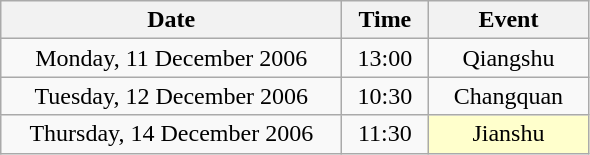<table class = "wikitable" style="text-align:center;">
<tr>
<th width=220>Date</th>
<th width=50>Time</th>
<th width=100>Event</th>
</tr>
<tr>
<td>Monday, 11 December 2006</td>
<td>13:00</td>
<td>Qiangshu</td>
</tr>
<tr>
<td>Tuesday, 12 December 2006</td>
<td>10:30</td>
<td>Changquan</td>
</tr>
<tr>
<td>Thursday, 14 December 2006</td>
<td>11:30</td>
<td bgcolor=ffffcc>Jianshu</td>
</tr>
</table>
